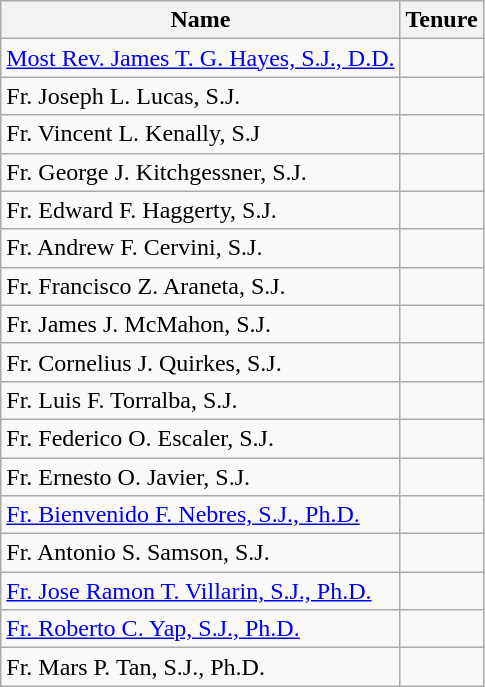<table class="wikitable">
<tr>
<th scope="col">Name</th>
<th scope="col">Tenure</th>
</tr>
<tr>
<td><a href='#'>Most Rev. James T. G. Hayes, S.J., D.D.</a></td>
<td></td>
</tr>
<tr>
<td>Fr. Joseph L. Lucas, S.J.</td>
<td></td>
</tr>
<tr>
<td>Fr. Vincent L. Kenally, S.J</td>
<td></td>
</tr>
<tr>
<td>Fr. George J. Kitchgessner, S.J.</td>
<td></td>
</tr>
<tr>
<td>Fr. Edward F. Haggerty, S.J.</td>
<td></td>
</tr>
<tr>
<td>Fr. Andrew F. Cervini, S.J.</td>
<td></td>
</tr>
<tr>
<td>Fr. Francisco Z. Araneta, S.J.</td>
<td></td>
</tr>
<tr>
<td>Fr. James J. McMahon, S.J.</td>
<td></td>
</tr>
<tr>
<td>Fr. Cornelius J. Quirkes, S.J.</td>
<td></td>
</tr>
<tr>
<td>Fr. Luis F. Torralba, S.J.</td>
<td></td>
</tr>
<tr>
<td>Fr. Federico O. Escaler, S.J.</td>
<td></td>
</tr>
<tr>
<td>Fr. Ernesto O. Javier, S.J.</td>
<td></td>
</tr>
<tr>
<td><a href='#'>Fr. Bienvenido F. Nebres, S.J., Ph.D.</a></td>
<td></td>
</tr>
<tr>
<td>Fr. Antonio S. Samson, S.J.</td>
<td></td>
</tr>
<tr>
<td><a href='#'>Fr. Jose Ramon T. Villarin, S.J., Ph.D.</a></td>
<td></td>
</tr>
<tr>
<td><a href='#'>Fr. Roberto C. Yap, S.J., Ph.D.</a></td>
<td></td>
</tr>
<tr>
<td>Fr. Mars P. Tan, S.J., Ph.D.</td>
<td></td>
</tr>
</table>
